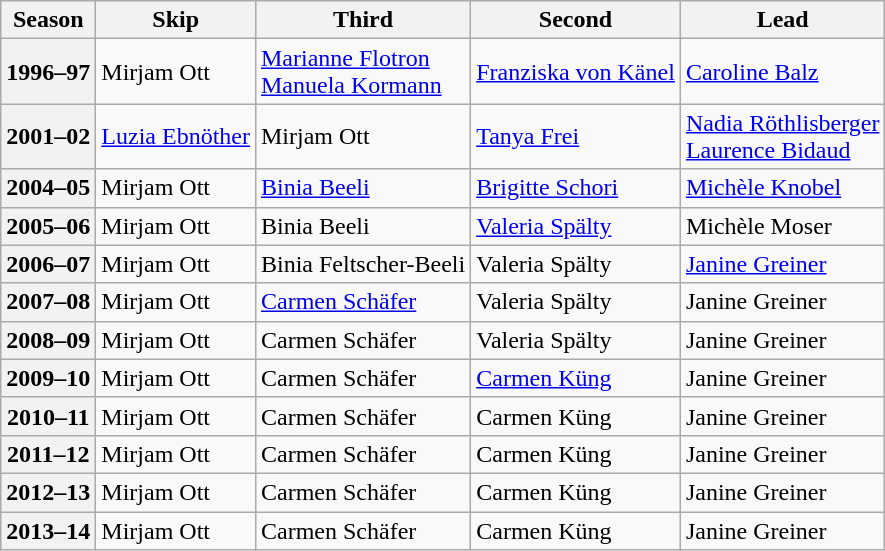<table class="wikitable">
<tr>
<th scope="col">Season</th>
<th scope="col">Skip</th>
<th scope="col">Third</th>
<th scope="col">Second</th>
<th scope="col">Lead</th>
</tr>
<tr>
<th scope="row">1996–97</th>
<td>Mirjam Ott</td>
<td><a href='#'>Marianne Flotron</a> <br> <a href='#'>Manuela Kormann</a></td>
<td><a href='#'>Franziska von Känel</a></td>
<td><a href='#'>Caroline Balz</a></td>
</tr>
<tr>
<th scope="row">2001–02</th>
<td><a href='#'>Luzia Ebnöther</a></td>
<td>Mirjam Ott</td>
<td><a href='#'>Tanya Frei</a></td>
<td><a href='#'>Nadia Röthlisberger</a> <br> <a href='#'>Laurence Bidaud</a></td>
</tr>
<tr>
<th scope="row">2004–05</th>
<td>Mirjam Ott</td>
<td><a href='#'>Binia Beeli</a></td>
<td><a href='#'>Brigitte Schori</a></td>
<td><a href='#'>Michèle Knobel</a></td>
</tr>
<tr>
<th scope="row">2005–06</th>
<td>Mirjam Ott</td>
<td>Binia Beeli</td>
<td><a href='#'>Valeria Spälty</a></td>
<td>Michèle Moser</td>
</tr>
<tr>
<th scope="row">2006–07</th>
<td>Mirjam Ott</td>
<td>Binia Feltscher-Beeli</td>
<td>Valeria Spälty</td>
<td><a href='#'>Janine Greiner</a></td>
</tr>
<tr>
<th scope="row">2007–08</th>
<td>Mirjam Ott</td>
<td><a href='#'>Carmen Schäfer</a></td>
<td>Valeria Spälty</td>
<td>Janine Greiner</td>
</tr>
<tr>
<th scope="row">2008–09</th>
<td>Mirjam Ott</td>
<td>Carmen Schäfer</td>
<td>Valeria Spälty</td>
<td>Janine Greiner</td>
</tr>
<tr>
<th scope="row">2009–10</th>
<td>Mirjam Ott</td>
<td>Carmen Schäfer</td>
<td><a href='#'>Carmen Küng</a></td>
<td>Janine Greiner</td>
</tr>
<tr>
<th scope="row">2010–11</th>
<td>Mirjam Ott</td>
<td>Carmen Schäfer</td>
<td>Carmen Küng</td>
<td>Janine Greiner</td>
</tr>
<tr>
<th scope="row">2011–12</th>
<td>Mirjam Ott</td>
<td>Carmen Schäfer</td>
<td>Carmen Küng</td>
<td>Janine Greiner</td>
</tr>
<tr>
<th scope="row">2012–13</th>
<td>Mirjam Ott</td>
<td>Carmen Schäfer</td>
<td>Carmen Küng</td>
<td>Janine Greiner</td>
</tr>
<tr>
<th scope="row">2013–14</th>
<td>Mirjam Ott</td>
<td>Carmen Schäfer</td>
<td>Carmen Küng</td>
<td>Janine Greiner</td>
</tr>
</table>
